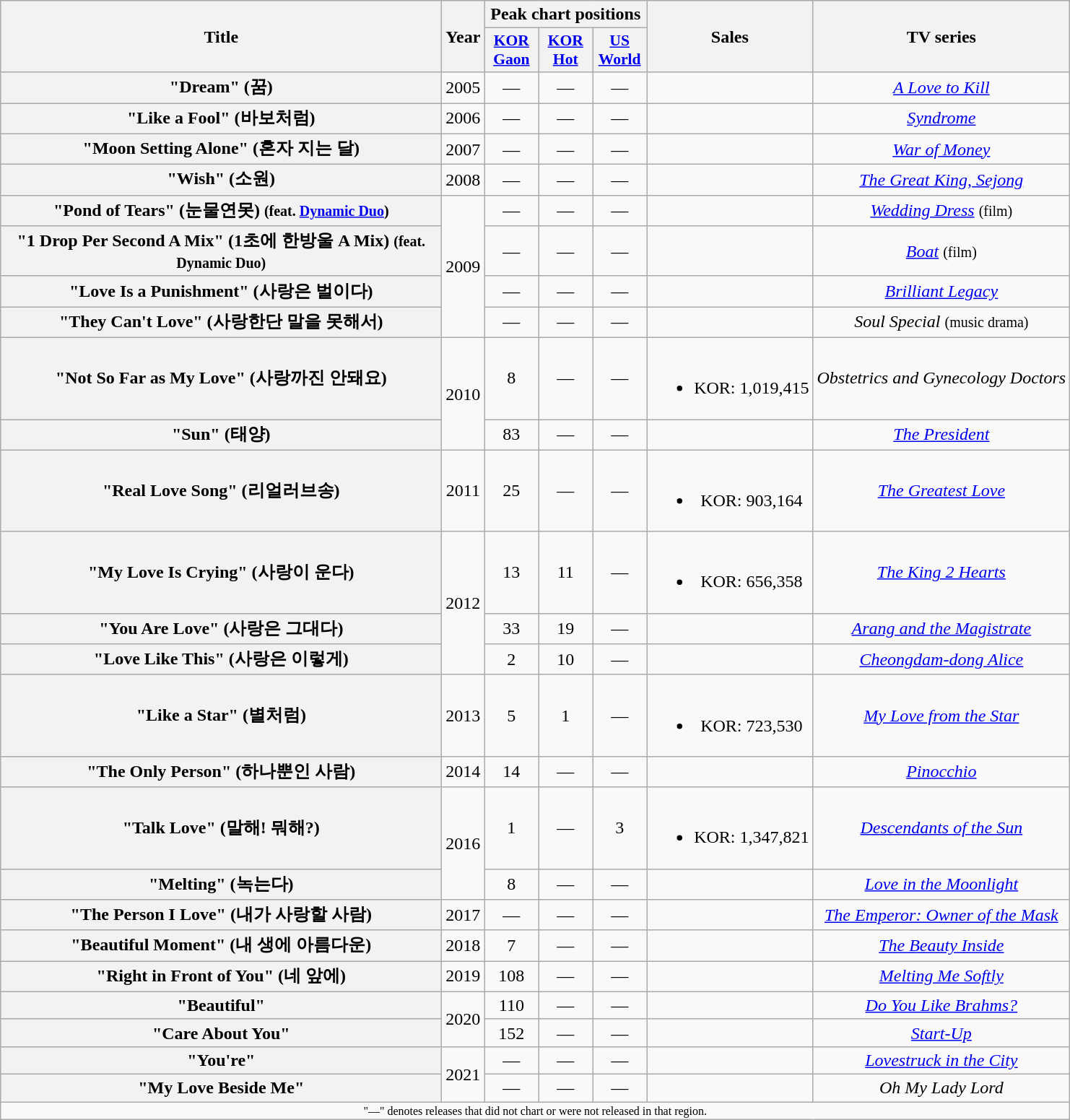<table class="wikitable plainrowheaders" style="text-align:center;">
<tr>
<th scope="col" rowspan="2" style="width:25em;">Title</th>
<th scope="col" rowspan="2" style="width:2em;">Year</th>
<th colspan="3" scope="col">Peak chart positions</th>
<th rowspan="2">Sales</th>
<th scope="col" rowspan="2">TV series</th>
</tr>
<tr>
<th scope="col" style="width:3em;font-size:90%;"><a href='#'>KOR<br>Gaon</a><br></th>
<th scope="col" style="width:3em;font-size:90%;"><a href='#'>KOR<br>Hot</a><br></th>
<th scope="col" style="width:3em;font-size:90%;"><a href='#'>US<br>World</a><br></th>
</tr>
<tr>
<th scope="row">"Dream" (꿈)</th>
<td>2005</td>
<td>—</td>
<td>—</td>
<td>—</td>
<td></td>
<td><em><a href='#'>A Love to Kill</a></em></td>
</tr>
<tr>
<th scope="row">"Like a Fool" (바보처럼)</th>
<td>2006</td>
<td>—</td>
<td>—</td>
<td>—</td>
<td></td>
<td><em><a href='#'>Syndrome</a></em></td>
</tr>
<tr>
<th scope="row">"Moon Setting Alone" (혼자 지는 달)</th>
<td>2007</td>
<td>—</td>
<td>—</td>
<td>—</td>
<td></td>
<td><em><a href='#'>War of Money</a></em></td>
</tr>
<tr>
<th scope="row">"Wish" (소원)</th>
<td>2008</td>
<td>—</td>
<td>—</td>
<td>—</td>
<td></td>
<td><em><a href='#'>The Great King, Sejong</a></em></td>
</tr>
<tr>
<th scope="row">"Pond of Tears" (눈물연못) <small>(feat. <a href='#'>Dynamic Duo</a>)</small></th>
<td rowspan="4">2009</td>
<td>—</td>
<td>—</td>
<td>—</td>
<td></td>
<td><em><a href='#'>Wedding Dress</a></em> <small>(film)</small></td>
</tr>
<tr>
<th scope="row">"1 Drop Per Second A Mix" (1초에 한방울 A Mix) <small>(feat. Dynamic Duo)</small></th>
<td>—</td>
<td>—</td>
<td>—</td>
<td></td>
<td><em><a href='#'>Boat</a></em> <small>(film)</small></td>
</tr>
<tr>
<th scope="row">"Love Is a Punishment" (사랑은 벌이다)</th>
<td>—</td>
<td>—</td>
<td>—</td>
<td></td>
<td><em><a href='#'>Brilliant Legacy</a></em></td>
</tr>
<tr>
<th scope="row">"They Can't Love" (사랑한단 말을 못해서)</th>
<td>—</td>
<td>—</td>
<td>—</td>
<td></td>
<td><em>Soul Special</em> <small>(music drama)</small></td>
</tr>
<tr>
<th scope="row">"Not So Far as My Love" (사랑까진 안돼요)</th>
<td rowspan="2">2010</td>
<td>8</td>
<td>—</td>
<td>—</td>
<td><br><ul><li>KOR: 1,019,415</li></ul></td>
<td><em>Obstetrics and Gynecology Doctors</em></td>
</tr>
<tr>
<th scope="row">"Sun" (태양)</th>
<td>83</td>
<td>—</td>
<td>—</td>
<td></td>
<td><em><a href='#'>The President</a></em></td>
</tr>
<tr>
<th scope="row">"Real Love Song" (리얼러브송)</th>
<td>2011</td>
<td>25</td>
<td>—</td>
<td>—</td>
<td><br><ul><li>KOR: 903,164</li></ul></td>
<td><em><a href='#'>The Greatest Love</a></em></td>
</tr>
<tr>
<th scope="row">"My Love Is Crying" (사랑이 운다)</th>
<td rowspan="3">2012</td>
<td>13</td>
<td>11</td>
<td>—</td>
<td><br><ul><li>KOR: 656,358</li></ul></td>
<td><em><a href='#'>The King 2 Hearts</a></em></td>
</tr>
<tr>
<th scope="row">"You Are Love" (사랑은 그대다)</th>
<td>33</td>
<td>19</td>
<td>—</td>
<td></td>
<td><em><a href='#'>Arang and the Magistrate</a></em></td>
</tr>
<tr>
<th scope="row">"Love Like This" (사랑은 이렇게)</th>
<td>2</td>
<td>10</td>
<td>—</td>
<td></td>
<td><em><a href='#'>Cheongdam-dong Alice</a></em></td>
</tr>
<tr>
<th scope="row">"Like a Star" (별처럼)</th>
<td>2013</td>
<td>5</td>
<td>1</td>
<td>—</td>
<td><br><ul><li>KOR: 723,530</li></ul></td>
<td><em><a href='#'>My Love from the Star</a></em></td>
</tr>
<tr>
<th scope="row">"The Only Person" (하나뿐인 사람)</th>
<td>2014</td>
<td>14</td>
<td>—</td>
<td>—</td>
<td></td>
<td><em><a href='#'>Pinocchio</a></em></td>
</tr>
<tr>
<th scope="row">"Talk Love" (말해! 뭐해?)</th>
<td rowspan="2">2016</td>
<td>1</td>
<td>—</td>
<td>3</td>
<td><br><ul><li>KOR: 1,347,821</li></ul></td>
<td><em><a href='#'>Descendants of the Sun</a></em></td>
</tr>
<tr>
<th scope="row">"Melting" (녹는다)</th>
<td>8</td>
<td>—</td>
<td>—</td>
<td></td>
<td><em><a href='#'>Love in the Moonlight</a></em></td>
</tr>
<tr>
<th scope="row">"The Person I Love" (내가 사랑할 사람)</th>
<td>2017</td>
<td>—</td>
<td>—</td>
<td>—</td>
<td></td>
<td><em><a href='#'>The Emperor: Owner of the Mask</a></em></td>
</tr>
<tr>
<th scope="row">"Beautiful Moment" (내 생에 아름다운)</th>
<td>2018</td>
<td>7</td>
<td>—</td>
<td>—</td>
<td></td>
<td><em><a href='#'>The Beauty Inside</a></em></td>
</tr>
<tr>
<th scope="row">"Right in Front of You" (네 앞에)</th>
<td>2019</td>
<td>108</td>
<td>—</td>
<td>—</td>
<td></td>
<td><em><a href='#'>Melting Me Softly</a></em></td>
</tr>
<tr>
<th scope="row">"Beautiful"</th>
<td rowspan="2">2020</td>
<td>110</td>
<td>—</td>
<td>—</td>
<td></td>
<td><em><a href='#'>Do You Like Brahms?</a></em></td>
</tr>
<tr>
<th scope="row">"Care About You"</th>
<td>152</td>
<td>—</td>
<td>—</td>
<td></td>
<td><em><a href='#'>Start-Up</a></em></td>
</tr>
<tr>
<th scope="row">"You're"</th>
<td rowspan="2">2021</td>
<td>—</td>
<td>—</td>
<td>—</td>
<td></td>
<td><em><a href='#'>Lovestruck in the City</a></em></td>
</tr>
<tr>
<th scope="row">"My Love Beside Me"</th>
<td>—</td>
<td>—</td>
<td>—</td>
<td></td>
<td><em>Oh My Lady Lord</em></td>
</tr>
<tr>
<td colspan="7" style="font-size:8pt">"—" denotes releases that did not chart or were not released in that region.</td>
</tr>
</table>
